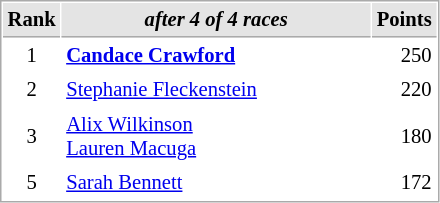<table cellspacing="1" cellpadding="3" style="border:1px solid #aaa; font-size:86%;">
<tr style="background:#e4e4e4;">
<th style="border-bottom:1px solid #aaa; width:10px;">Rank</th>
<th style="border-bottom:1px solid #aaa; width:200px; white-space:nowrap;"><em>after 4 of 4 races</em></th>
<th style="border-bottom:1px solid #aaa; width:20px;">Points</th>
</tr>
<tr>
<td style="text-align:center;">1</td>
<td> <strong><a href='#'>Candace Crawford</a></strong></td>
<td align="right">250</td>
</tr>
<tr>
<td style="text-align:center;">2</td>
<td> <a href='#'>Stephanie Fleckenstein</a></td>
<td align="right">220</td>
</tr>
<tr>
<td style="text-align:center;">3</td>
<td> <a href='#'>Alix Wilkinson</a><br> <a href='#'>Lauren Macuga</a></td>
<td align="right">180</td>
</tr>
<tr>
<td style="text-align:center;">5</td>
<td> <a href='#'>Sarah Bennett</a></td>
<td align="right">172</td>
</tr>
</table>
